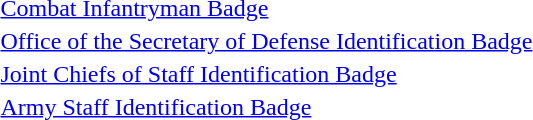<table>
<tr>
<td> <a href='#'>Combat Infantryman Badge</a></td>
</tr>
<tr>
<td> <a href='#'>Office of the Secretary of Defense Identification Badge</a></td>
</tr>
<tr>
<td> <a href='#'>Joint Chiefs of Staff Identification Badge</a></td>
</tr>
<tr>
<td> <a href='#'>Army Staff Identification Badge</a></td>
</tr>
</table>
